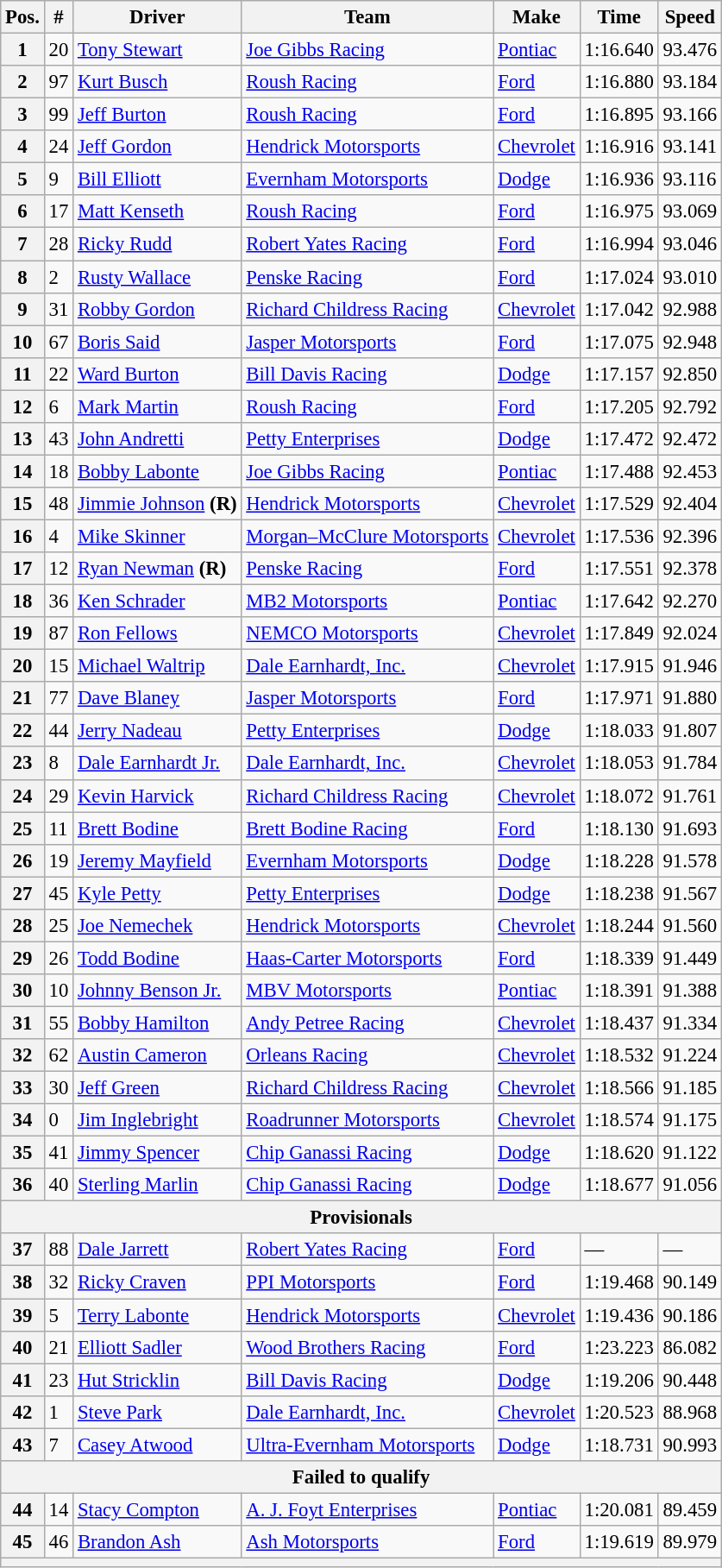<table class="wikitable" style="font-size:95%">
<tr>
<th>Pos.</th>
<th>#</th>
<th>Driver</th>
<th>Team</th>
<th>Make</th>
<th>Time</th>
<th>Speed</th>
</tr>
<tr>
<th>1</th>
<td>20</td>
<td><a href='#'>Tony Stewart</a></td>
<td><a href='#'>Joe Gibbs Racing</a></td>
<td><a href='#'>Pontiac</a></td>
<td>1:16.640</td>
<td>93.476</td>
</tr>
<tr>
<th>2</th>
<td>97</td>
<td><a href='#'>Kurt Busch</a></td>
<td><a href='#'>Roush Racing</a></td>
<td><a href='#'>Ford</a></td>
<td>1:16.880</td>
<td>93.184</td>
</tr>
<tr>
<th>3</th>
<td>99</td>
<td><a href='#'>Jeff Burton</a></td>
<td><a href='#'>Roush Racing</a></td>
<td><a href='#'>Ford</a></td>
<td>1:16.895</td>
<td>93.166</td>
</tr>
<tr>
<th>4</th>
<td>24</td>
<td><a href='#'>Jeff Gordon</a></td>
<td><a href='#'>Hendrick Motorsports</a></td>
<td><a href='#'>Chevrolet</a></td>
<td>1:16.916</td>
<td>93.141</td>
</tr>
<tr>
<th>5</th>
<td>9</td>
<td><a href='#'>Bill Elliott</a></td>
<td><a href='#'>Evernham Motorsports</a></td>
<td><a href='#'>Dodge</a></td>
<td>1:16.936</td>
<td>93.116</td>
</tr>
<tr>
<th>6</th>
<td>17</td>
<td><a href='#'>Matt Kenseth</a></td>
<td><a href='#'>Roush Racing</a></td>
<td><a href='#'>Ford</a></td>
<td>1:16.975</td>
<td>93.069</td>
</tr>
<tr>
<th>7</th>
<td>28</td>
<td><a href='#'>Ricky Rudd</a></td>
<td><a href='#'>Robert Yates Racing</a></td>
<td><a href='#'>Ford</a></td>
<td>1:16.994</td>
<td>93.046</td>
</tr>
<tr>
<th>8</th>
<td>2</td>
<td><a href='#'>Rusty Wallace</a></td>
<td><a href='#'>Penske Racing</a></td>
<td><a href='#'>Ford</a></td>
<td>1:17.024</td>
<td>93.010</td>
</tr>
<tr>
<th>9</th>
<td>31</td>
<td><a href='#'>Robby Gordon</a></td>
<td><a href='#'>Richard Childress Racing</a></td>
<td><a href='#'>Chevrolet</a></td>
<td>1:17.042</td>
<td>92.988</td>
</tr>
<tr>
<th>10</th>
<td>67</td>
<td><a href='#'>Boris Said</a></td>
<td><a href='#'>Jasper Motorsports</a></td>
<td><a href='#'>Ford</a></td>
<td>1:17.075</td>
<td>92.948</td>
</tr>
<tr>
<th>11</th>
<td>22</td>
<td><a href='#'>Ward Burton</a></td>
<td><a href='#'>Bill Davis Racing</a></td>
<td><a href='#'>Dodge</a></td>
<td>1:17.157</td>
<td>92.850</td>
</tr>
<tr>
<th>12</th>
<td>6</td>
<td><a href='#'>Mark Martin</a></td>
<td><a href='#'>Roush Racing</a></td>
<td><a href='#'>Ford</a></td>
<td>1:17.205</td>
<td>92.792</td>
</tr>
<tr>
<th>13</th>
<td>43</td>
<td><a href='#'>John Andretti</a></td>
<td><a href='#'>Petty Enterprises</a></td>
<td><a href='#'>Dodge</a></td>
<td>1:17.472</td>
<td>92.472</td>
</tr>
<tr>
<th>14</th>
<td>18</td>
<td><a href='#'>Bobby Labonte</a></td>
<td><a href='#'>Joe Gibbs Racing</a></td>
<td><a href='#'>Pontiac</a></td>
<td>1:17.488</td>
<td>92.453</td>
</tr>
<tr>
<th>15</th>
<td>48</td>
<td><a href='#'>Jimmie Johnson</a> <strong>(R)</strong></td>
<td><a href='#'>Hendrick Motorsports</a></td>
<td><a href='#'>Chevrolet</a></td>
<td>1:17.529</td>
<td>92.404</td>
</tr>
<tr>
<th>16</th>
<td>4</td>
<td><a href='#'>Mike Skinner</a></td>
<td><a href='#'>Morgan–McClure Motorsports</a></td>
<td><a href='#'>Chevrolet</a></td>
<td>1:17.536</td>
<td>92.396</td>
</tr>
<tr>
<th>17</th>
<td>12</td>
<td><a href='#'>Ryan Newman</a> <strong>(R)</strong></td>
<td><a href='#'>Penske Racing</a></td>
<td><a href='#'>Ford</a></td>
<td>1:17.551</td>
<td>92.378</td>
</tr>
<tr>
<th>18</th>
<td>36</td>
<td><a href='#'>Ken Schrader</a></td>
<td><a href='#'>MB2 Motorsports</a></td>
<td><a href='#'>Pontiac</a></td>
<td>1:17.642</td>
<td>92.270</td>
</tr>
<tr>
<th>19</th>
<td>87</td>
<td><a href='#'>Ron Fellows</a></td>
<td><a href='#'>NEMCO Motorsports</a></td>
<td><a href='#'>Chevrolet</a></td>
<td>1:17.849</td>
<td>92.024</td>
</tr>
<tr>
<th>20</th>
<td>15</td>
<td><a href='#'>Michael Waltrip</a></td>
<td><a href='#'>Dale Earnhardt, Inc.</a></td>
<td><a href='#'>Chevrolet</a></td>
<td>1:17.915</td>
<td>91.946</td>
</tr>
<tr>
<th>21</th>
<td>77</td>
<td><a href='#'>Dave Blaney</a></td>
<td><a href='#'>Jasper Motorsports</a></td>
<td><a href='#'>Ford</a></td>
<td>1:17.971</td>
<td>91.880</td>
</tr>
<tr>
<th>22</th>
<td>44</td>
<td><a href='#'>Jerry Nadeau</a></td>
<td><a href='#'>Petty Enterprises</a></td>
<td><a href='#'>Dodge</a></td>
<td>1:18.033</td>
<td>91.807</td>
</tr>
<tr>
<th>23</th>
<td>8</td>
<td><a href='#'>Dale Earnhardt Jr.</a></td>
<td><a href='#'>Dale Earnhardt, Inc.</a></td>
<td><a href='#'>Chevrolet</a></td>
<td>1:18.053</td>
<td>91.784</td>
</tr>
<tr>
<th>24</th>
<td>29</td>
<td><a href='#'>Kevin Harvick</a></td>
<td><a href='#'>Richard Childress Racing</a></td>
<td><a href='#'>Chevrolet</a></td>
<td>1:18.072</td>
<td>91.761</td>
</tr>
<tr>
<th>25</th>
<td>11</td>
<td><a href='#'>Brett Bodine</a></td>
<td><a href='#'>Brett Bodine Racing</a></td>
<td><a href='#'>Ford</a></td>
<td>1:18.130</td>
<td>91.693</td>
</tr>
<tr>
<th>26</th>
<td>19</td>
<td><a href='#'>Jeremy Mayfield</a></td>
<td><a href='#'>Evernham Motorsports</a></td>
<td><a href='#'>Dodge</a></td>
<td>1:18.228</td>
<td>91.578</td>
</tr>
<tr>
<th>27</th>
<td>45</td>
<td><a href='#'>Kyle Petty</a></td>
<td><a href='#'>Petty Enterprises</a></td>
<td><a href='#'>Dodge</a></td>
<td>1:18.238</td>
<td>91.567</td>
</tr>
<tr>
<th>28</th>
<td>25</td>
<td><a href='#'>Joe Nemechek</a></td>
<td><a href='#'>Hendrick Motorsports</a></td>
<td><a href='#'>Chevrolet</a></td>
<td>1:18.244</td>
<td>91.560</td>
</tr>
<tr>
<th>29</th>
<td>26</td>
<td><a href='#'>Todd Bodine</a></td>
<td><a href='#'>Haas-Carter Motorsports</a></td>
<td><a href='#'>Ford</a></td>
<td>1:18.339</td>
<td>91.449</td>
</tr>
<tr>
<th>30</th>
<td>10</td>
<td><a href='#'>Johnny Benson Jr.</a></td>
<td><a href='#'>MBV Motorsports</a></td>
<td><a href='#'>Pontiac</a></td>
<td>1:18.391</td>
<td>91.388</td>
</tr>
<tr>
<th>31</th>
<td>55</td>
<td><a href='#'>Bobby Hamilton</a></td>
<td><a href='#'>Andy Petree Racing</a></td>
<td><a href='#'>Chevrolet</a></td>
<td>1:18.437</td>
<td>91.334</td>
</tr>
<tr>
<th>32</th>
<td>62</td>
<td><a href='#'>Austin Cameron</a></td>
<td><a href='#'>Orleans Racing</a></td>
<td><a href='#'>Chevrolet</a></td>
<td>1:18.532</td>
<td>91.224</td>
</tr>
<tr>
<th>33</th>
<td>30</td>
<td><a href='#'>Jeff Green</a></td>
<td><a href='#'>Richard Childress Racing</a></td>
<td><a href='#'>Chevrolet</a></td>
<td>1:18.566</td>
<td>91.185</td>
</tr>
<tr>
<th>34</th>
<td>0</td>
<td><a href='#'>Jim Inglebright</a></td>
<td><a href='#'>Roadrunner Motorsports</a></td>
<td><a href='#'>Chevrolet</a></td>
<td>1:18.574</td>
<td>91.175</td>
</tr>
<tr>
<th>35</th>
<td>41</td>
<td><a href='#'>Jimmy Spencer</a></td>
<td><a href='#'>Chip Ganassi Racing</a></td>
<td><a href='#'>Dodge</a></td>
<td>1:18.620</td>
<td>91.122</td>
</tr>
<tr>
<th>36</th>
<td>40</td>
<td><a href='#'>Sterling Marlin</a></td>
<td><a href='#'>Chip Ganassi Racing</a></td>
<td><a href='#'>Dodge</a></td>
<td>1:18.677</td>
<td>91.056</td>
</tr>
<tr>
<th colspan="7">Provisionals</th>
</tr>
<tr>
<th>37</th>
<td>88</td>
<td><a href='#'>Dale Jarrett</a></td>
<td><a href='#'>Robert Yates Racing</a></td>
<td><a href='#'>Ford</a></td>
<td>—</td>
<td>—</td>
</tr>
<tr>
<th>38</th>
<td>32</td>
<td><a href='#'>Ricky Craven</a></td>
<td><a href='#'>PPI Motorsports</a></td>
<td><a href='#'>Ford</a></td>
<td>1:19.468</td>
<td>90.149</td>
</tr>
<tr>
<th>39</th>
<td>5</td>
<td><a href='#'>Terry Labonte</a></td>
<td><a href='#'>Hendrick Motorsports</a></td>
<td><a href='#'>Chevrolet</a></td>
<td>1:19.436</td>
<td>90.186</td>
</tr>
<tr>
<th>40</th>
<td>21</td>
<td><a href='#'>Elliott Sadler</a></td>
<td><a href='#'>Wood Brothers Racing</a></td>
<td><a href='#'>Ford</a></td>
<td>1:23.223</td>
<td>86.082</td>
</tr>
<tr>
<th>41</th>
<td>23</td>
<td><a href='#'>Hut Stricklin</a></td>
<td><a href='#'>Bill Davis Racing</a></td>
<td><a href='#'>Dodge</a></td>
<td>1:19.206</td>
<td>90.448</td>
</tr>
<tr>
<th>42</th>
<td>1</td>
<td><a href='#'>Steve Park</a></td>
<td><a href='#'>Dale Earnhardt, Inc.</a></td>
<td><a href='#'>Chevrolet</a></td>
<td>1:20.523</td>
<td>88.968</td>
</tr>
<tr>
<th>43</th>
<td>7</td>
<td><a href='#'>Casey Atwood</a></td>
<td><a href='#'>Ultra-Evernham Motorsports</a></td>
<td><a href='#'>Dodge</a></td>
<td>1:18.731</td>
<td>90.993</td>
</tr>
<tr>
<th colspan="7">Failed to qualify</th>
</tr>
<tr>
<th>44</th>
<td>14</td>
<td><a href='#'>Stacy Compton</a></td>
<td><a href='#'>A. J. Foyt Enterprises</a></td>
<td><a href='#'>Pontiac</a></td>
<td>1:20.081</td>
<td>89.459</td>
</tr>
<tr>
<th>45</th>
<td>46</td>
<td><a href='#'>Brandon Ash</a></td>
<td><a href='#'>Ash Motorsports</a></td>
<td><a href='#'>Ford</a></td>
<td>1:19.619</td>
<td>89.979</td>
</tr>
<tr>
<th colspan="7"></th>
</tr>
</table>
